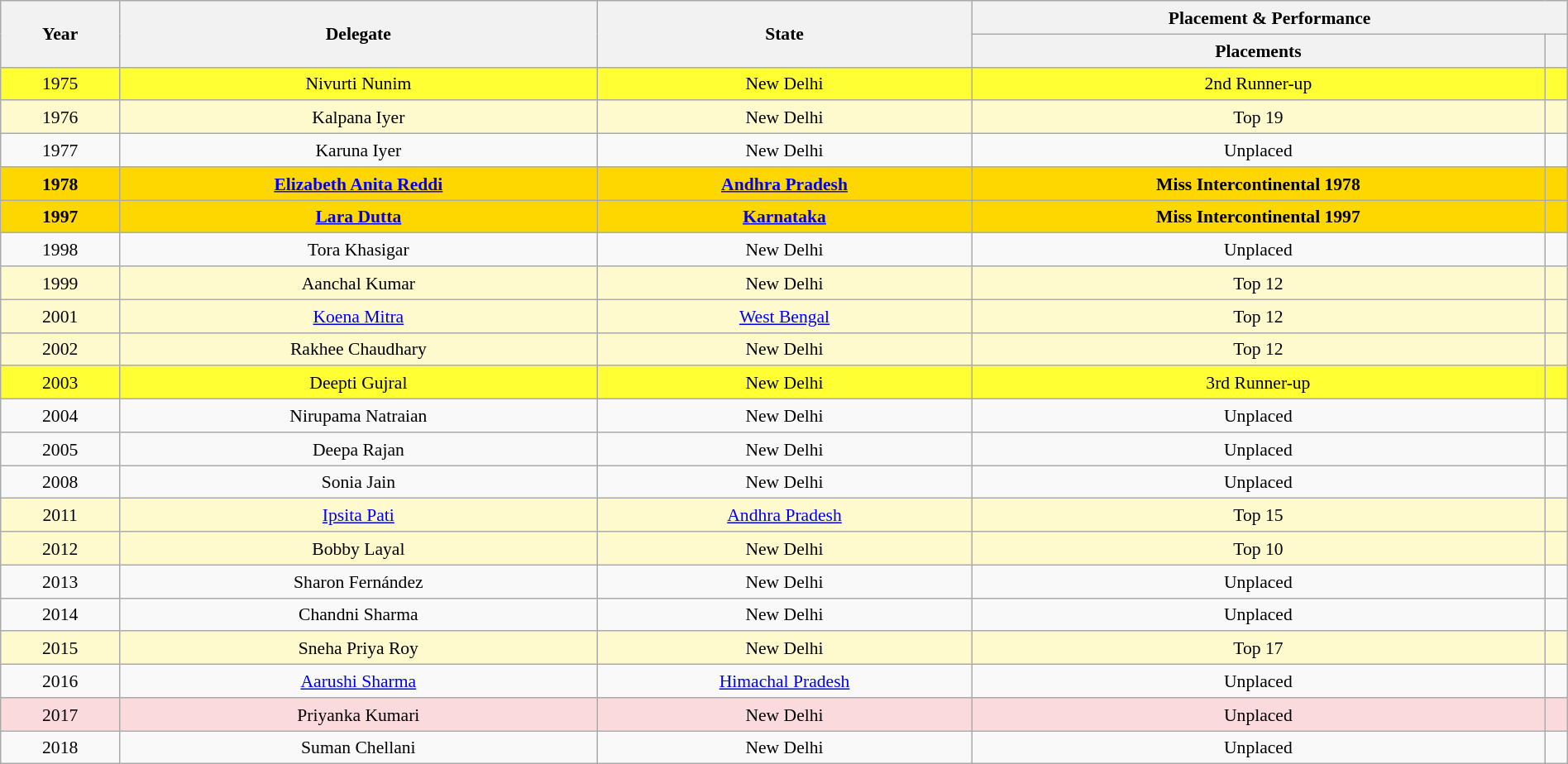<table class="wikitable" style="text-align:center; line-height:20px; font-size:90%; width:100%;">
<tr>
<th rowspan="2">Year</th>
<th rowspan="2">Delegate</th>
<th rowspan="2">State</th>
<th colspan="2">Placement & Performance</th>
</tr>
<tr>
<th>Placements</th>
<th></th>
</tr>
<tr style="background-color:#FFFF33;">
<td>1975</td>
<td>Nivurti Nunim</td>
<td>New Delhi</td>
<td>2nd Runner-up</td>
<td style="background:;"></td>
</tr>
<tr style="background:#FFFACD;">
<td>1976</td>
<td>Kalpana Iyer</td>
<td>New Delhi</td>
<td>Top 19</td>
<td style="background:;"></td>
</tr>
<tr>
<td>1977</td>
<td>Karuna Iyer</td>
<td>New Delhi</td>
<td>Unplaced</td>
<td></td>
</tr>
<tr style="background-color:gold;">
<td><strong>1978</strong></td>
<td><strong><a href='#'>Elizabeth Anita Reddi</a></strong></td>
<td><strong><a href='#'>Andhra Pradesh</a></strong></td>
<td><strong>Miss Intercontinental 1978</strong></td>
<td style="background:;"></td>
</tr>
<tr style="background-color:gold;">
<td><strong>1997</strong></td>
<td><strong><a href='#'>Lara Dutta</a></strong></td>
<td><strong><a href='#'>Karnataka</a></strong></td>
<td><strong>Miss Intercontinental 1997</strong></td>
<td></td>
</tr>
<tr>
<td>1998</td>
<td>Tora Khasigar</td>
<td>New Delhi</td>
<td>Unplaced</td>
<td></td>
</tr>
<tr style="background:#FFFACD;">
<td>1999</td>
<td>Aanchal Kumar</td>
<td>New Delhi</td>
<td>Top 12</td>
<td></td>
</tr>
<tr style="background:#FFFACD;">
<td>2001</td>
<td><a href='#'>Koena Mitra</a></td>
<td><a href='#'>West Bengal</a></td>
<td>Top 12</td>
<td></td>
</tr>
<tr style="background:#FFFACD;">
<td>2002</td>
<td>Rakhee Chaudhary</td>
<td>New Delhi</td>
<td>Top 12</td>
<td></td>
</tr>
<tr style="background-color:#FFFF33;">
<td>2003</td>
<td>Deepti Gujral</td>
<td>New Delhi</td>
<td>3rd Runner-up</td>
<td></td>
</tr>
<tr>
<td>2004</td>
<td>Nirupama Natraian</td>
<td>New Delhi</td>
<td>Unplaced</td>
<td></td>
</tr>
<tr>
<td>2005</td>
<td>Deepa Rajan</td>
<td>New Delhi</td>
<td>Unplaced</td>
<td></td>
</tr>
<tr>
<td>2008</td>
<td>Sonia Jain</td>
<td>New Delhi</td>
<td>Unplaced</td>
<td></td>
</tr>
<tr style="background:#FFFACD;">
<td>2011</td>
<td><a href='#'>Ipsita Pati</a></td>
<td><a href='#'>Andhra Pradesh</a></td>
<td>Top 15</td>
<td></td>
</tr>
<tr style="background:#FFFACD;">
<td>2012</td>
<td>Bobby Layal</td>
<td>New Delhi</td>
<td>Top 10</td>
<td></td>
</tr>
<tr>
<td>2013</td>
<td>Sharon Fernández</td>
<td>New Delhi</td>
<td>Unplaced</td>
<td></td>
</tr>
<tr>
<td>2014</td>
<td>Chandni Sharma</td>
<td>New Delhi</td>
<td>Unplaced</td>
<td></td>
</tr>
<tr style="background:#FFFACD;">
<td>2015</td>
<td>Sneha Priya Roy</td>
<td>New Delhi</td>
<td>Top 17</td>
<td style="background:;"></td>
</tr>
<tr>
<td>2016</td>
<td><a href='#'>Aarushi Sharma</a></td>
<td><a href='#'>Himachal Pradesh</a></td>
<td>Unplaced</td>
<td></td>
</tr>
<tr style="background-color:#FADADD;">
<td>2017</td>
<td>Priyanka Kumari</td>
<td>New Delhi</td>
<td>Unplaced</td>
<td style="background:;"></td>
</tr>
<tr>
<td>2018</td>
<td>Suman Chellani</td>
<td>New Delhi</td>
<td>Unplaced</td>
<td></td>
</tr>
</table>
